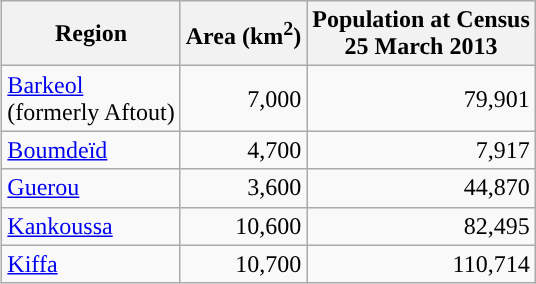<table class="sortable wikitable" | style="clear:right; float:right;">
<tr>
<th>Region</th>
<th>Area (km<sup>2</sup>)</th>
<th>Population at Census <br> 25 March 2013</th>
</tr>
<tr>
<td><a href='#'>Barkeol</a><br>(formerly Aftout)</td>
<td align="right">7,000</td>
<td align="right">79,901</td>
</tr>
<tr>
<td><a href='#'>Boumdeïd</a></td>
<td align="right">4,700</td>
<td align="right">7,917</td>
</tr>
<tr>
<td><a href='#'>Guerou</a></td>
<td align="right">3,600</td>
<td align="right">44,870</td>
</tr>
<tr>
<td><a href='#'>Kankoussa</a></td>
<td align="right">10,600</td>
<td align="right">82,495</td>
</tr>
<tr>
<td><a href='#'>Kiffa</a></td>
<td align="right">10,700</td>
<td align="right">110,714</td>
</tr>
</table>
